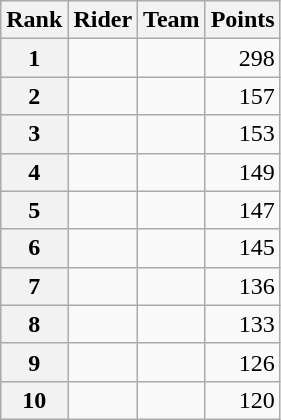<table class="wikitable">
<tr>
<th scope="col">Rank</th>
<th scope="col">Rider</th>
<th scope="col">Team</th>
<th scope="col">Points</th>
</tr>
<tr>
<th scope="row">1</th>
<td> </td>
<td></td>
<td style="text-align:right;">298</td>
</tr>
<tr>
<th scope="row">2</th>
<td></td>
<td></td>
<td style="text-align:right;">157</td>
</tr>
<tr>
<th scope="row">3</th>
<td></td>
<td></td>
<td style="text-align:right;">153</td>
</tr>
<tr>
<th scope="row">4</th>
<td></td>
<td></td>
<td style="text-align:right;">149</td>
</tr>
<tr>
<th scope="row">5</th>
<td></td>
<td></td>
<td style="text-align:right;">147</td>
</tr>
<tr>
<th scope="row">6</th>
<td></td>
<td></td>
<td style="text-align:right;">145</td>
</tr>
<tr>
<th scope="row">7</th>
<td> </td>
<td></td>
<td style="text-align:right;">136</td>
</tr>
<tr>
<th scope="row">8</th>
<td></td>
<td></td>
<td style="text-align:right;">133</td>
</tr>
<tr>
<th scope="row">9</th>
<td> </td>
<td></td>
<td style="text-align:right;">126</td>
</tr>
<tr>
<th scope="row">10</th>
<td></td>
<td></td>
<td style="text-align:right;">120</td>
</tr>
</table>
